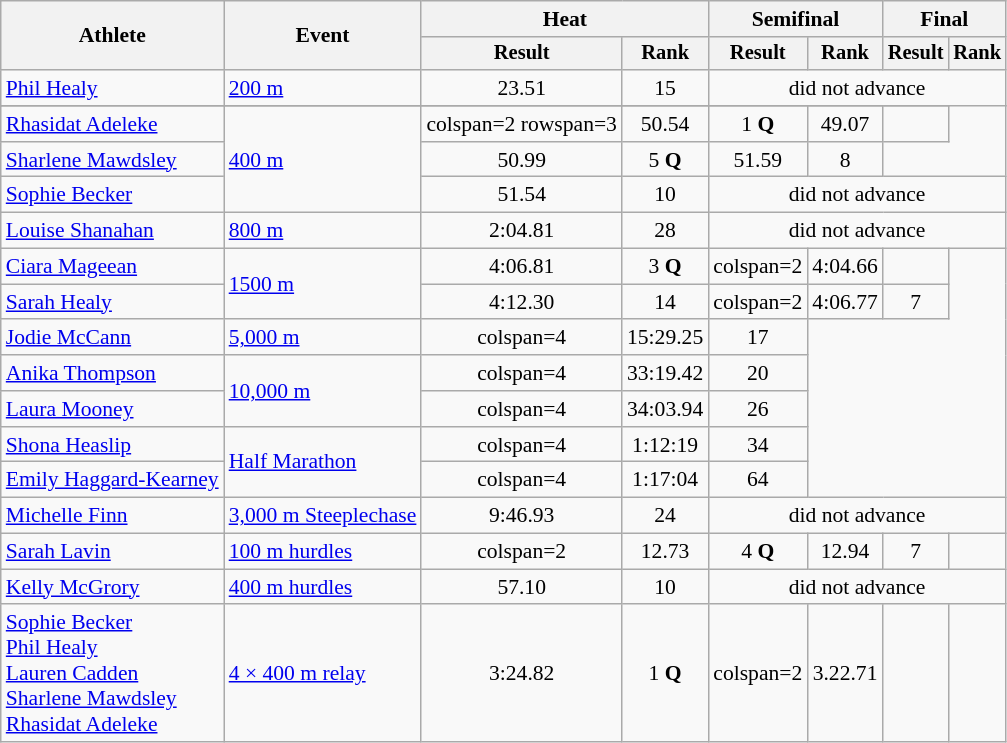<table class="wikitable" style="font-size:90%">
<tr>
<th rowspan="2">Athlete</th>
<th rowspan="2">Event</th>
<th colspan="2">Heat</th>
<th colspan="2">Semifinal</th>
<th colspan="2">Final</th>
</tr>
<tr style="font-size:95%">
<th>Result</th>
<th>Rank</th>
<th>Result</th>
<th>Rank</th>
<th>Result</th>
<th>Rank</th>
</tr>
<tr align=center>
<td align=left><a href='#'>Phil Healy</a></td>
<td align=left><a href='#'>200 m</a></td>
<td>23.51</td>
<td>15</td>
<td colspan=4>did not advance</td>
</tr>
<tr align=center>
</tr>
<tr align=center>
<td align=left><a href='#'>Rhasidat Adeleke</a></td>
<td align=left rowspan=3><a href='#'>400 m</a></td>
<td>colspan=2 rowspan=3 </td>
<td>50.54</td>
<td>1 <strong>Q</strong></td>
<td>49.07 <strong></strong></td>
<td></td>
</tr>
<tr align=center>
<td align=left><a href='#'>Sharlene Mawdsley</a></td>
<td>50.99</td>
<td>5 <strong>Q</strong></td>
<td>51.59</td>
<td>8</td>
</tr>
<tr align=center>
<td align=left><a href='#'>Sophie Becker</a></td>
<td>51.54</td>
<td>10</td>
<td colspan=4>did not advance</td>
</tr>
<tr align=center>
<td align=left><a href='#'>Louise Shanahan</a></td>
<td align=left><a href='#'>800 m</a></td>
<td>2:04.81</td>
<td>28</td>
<td colspan=4>did not advance</td>
</tr>
<tr align=center>
<td align=left><a href='#'>Ciara Mageean</a></td>
<td align=left rowspan=2><a href='#'>1500 m</a></td>
<td>4:06.81</td>
<td>3 <strong>Q</strong></td>
<td>colspan=2 </td>
<td>4:04.66</td>
<td></td>
</tr>
<tr align=center>
<td align=left><a href='#'>Sarah Healy</a></td>
<td>4:12.30</td>
<td>14</td>
<td>colspan=2 </td>
<td>4:06.77</td>
<td>7</td>
</tr>
<tr align=center>
<td align=left><a href='#'>Jodie McCann</a></td>
<td align=left><a href='#'>5,000 m</a></td>
<td>colspan=4 </td>
<td>15:29.25  <strong></strong></td>
<td>17</td>
</tr>
<tr align=center>
<td align=left><a href='#'>Anika Thompson</a></td>
<td align=left rowspan=2><a href='#'>10,000 m</a></td>
<td>colspan=4 </td>
<td>33:19.42</td>
<td>20</td>
</tr>
<tr align=center>
<td align=left><a href='#'>Laura Mooney</a></td>
<td>colspan=4 </td>
<td>34:03.94</td>
<td>26</td>
</tr>
<tr align=center>
<td align=left><a href='#'>Shona Heaslip</a></td>
<td align=left rowspan=2><a href='#'>Half Marathon</a></td>
<td>colspan=4 </td>
<td>1:12:19  <strong></strong></td>
<td>34</td>
</tr>
<tr align=center>
<td align=left><a href='#'>Emily Haggard-Kearney</a></td>
<td>colspan=4 </td>
<td>1:17:04  <strong></strong></td>
<td>64</td>
</tr>
<tr align=center>
<td align=left><a href='#'>Michelle Finn</a></td>
<td align=left><a href='#'>3,000 m Steeplechase</a></td>
<td>9:46.93  <strong></strong></td>
<td>24</td>
<td colspan=4>did not advance</td>
</tr>
<tr align=center>
<td align=left><a href='#'>Sarah Lavin</a></td>
<td align=left><a href='#'>100 m hurdles</a></td>
<td>colspan=2 </td>
<td>12.73 <strong></strong></td>
<td>4 <strong>Q</strong></td>
<td>12.94</td>
<td>7</td>
</tr>
<tr align=center>
<td align=left><a href='#'>Kelly McGrory</a></td>
<td align=left><a href='#'>400 m hurdles</a></td>
<td>57.10 <strong></strong></td>
<td>10</td>
<td colspan=4>did not advance</td>
</tr>
<tr align=center>
<td align=left><a href='#'>Sophie Becker</a> <br> <a href='#'>Phil Healy</a><br> <a href='#'>Lauren Cadden</a><br> <a href='#'>Sharlene Mawdsley</a><br><a href='#'>Rhasidat Adeleke</a></td>
<td align=left><a href='#'>4 × 400 m relay</a></td>
<td>3:24.82</td>
<td>1 <strong>Q</strong></td>
<td>colspan=2 </td>
<td>3.22.71 <strong></strong></td>
<td></td>
</tr>
</table>
